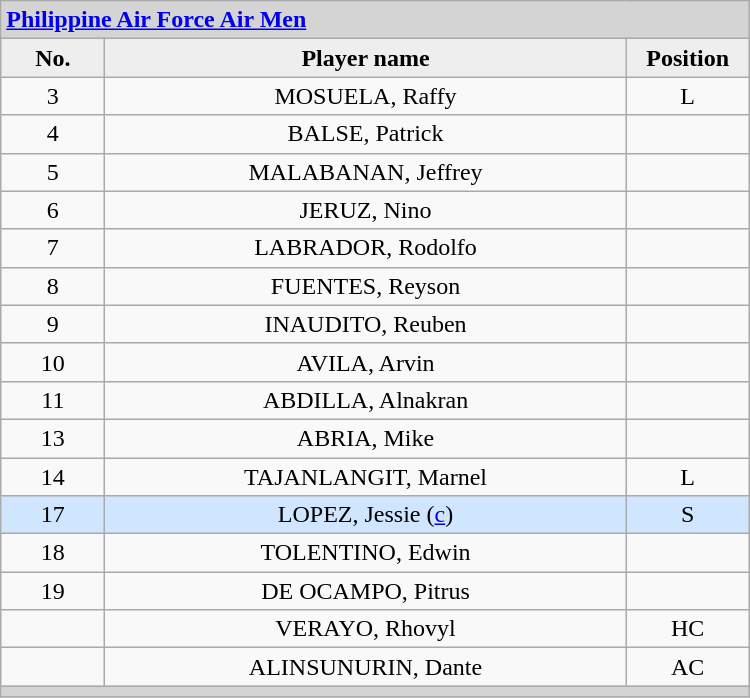<table class='wikitable mw-collapsible mw-collapsed' style='text-align: center; width: 500px; border: none;'>
<tr>
<th style="background:#D4D4D4; text-align:left;" colspan=3><a href='#'>Philippine Air Force Air Men</a></th>
</tr>
<tr style="background:#EEEEEE; font-weight:bold;">
<td width=10%>No.</td>
<td width=50%>Player name</td>
<td width=10%>Position</td>
</tr>
<tr>
<td align=center>3</td>
<td>MOSUELA, Raffy</td>
<td align=center>L</td>
</tr>
<tr>
<td align=center>4</td>
<td>BALSE, Patrick</td>
<td align=center></td>
</tr>
<tr>
<td align=center>5</td>
<td>MALABANAN, Jeffrey</td>
<td align=center></td>
</tr>
<tr>
<td align=center>6</td>
<td>JERUZ, Nino</td>
<td align=center></td>
</tr>
<tr>
<td align=center>7</td>
<td>LABRADOR, Rodolfo</td>
<td align=center></td>
</tr>
<tr>
<td align=center>8</td>
<td>FUENTES, Reyson</td>
<td align=center></td>
</tr>
<tr>
<td align=center>9</td>
<td>INAUDITO, Reuben</td>
<td align=center></td>
</tr>
<tr>
<td align=center>10</td>
<td>AVILA, Arvin</td>
<td align=center></td>
</tr>
<tr>
<td align=center>11</td>
<td>ABDILLA, Alnakran</td>
<td align=center></td>
</tr>
<tr>
<td align=center>13</td>
<td>ABRIA, Mike</td>
<td align=center></td>
</tr>
<tr>
<td align=center>14</td>
<td>TAJANLANGIT, Marnel</td>
<td align=center>L</td>
</tr>
<tr style="background:#D0E6FF;">
<td align=center>17</td>
<td>LOPEZ, Jessie (<a href='#'>c</a>)</td>
<td align=center>S</td>
</tr>
<tr>
<td align=center>18</td>
<td>TOLENTINO, Edwin</td>
<td align=center></td>
</tr>
<tr>
<td align=center>19</td>
<td>DE OCAMPO, Pitrus</td>
<td align=center></td>
</tr>
<tr>
<td align=center></td>
<td>VERAYO, Rhovyl</td>
<td align=center>HC</td>
</tr>
<tr>
<td align=center></td>
<td>ALINSUNURIN, Dante</td>
<td align=center>AC</td>
</tr>
<tr>
<th style="background:#D4D4D4;" colspan=3></th>
</tr>
<tr>
</tr>
</table>
